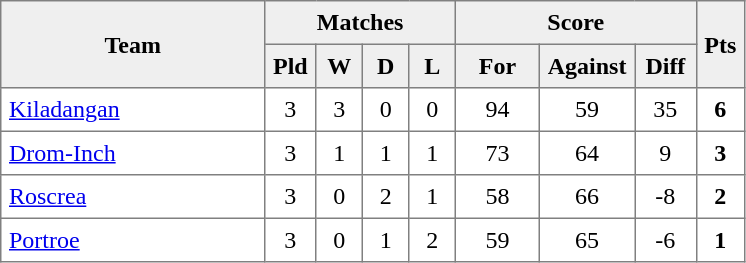<table style=border-collapse:collapse border=1 cellspacing=0 cellpadding=5>
<tr align=center bgcolor=#efefef>
<th rowspan=2 width=165>Team</th>
<th colspan=4>Matches</th>
<th colspan=3>Score</th>
<th rowspan=2width=20>Pts</th>
</tr>
<tr align=center bgcolor=#efefef>
<th width=20>Pld</th>
<th width=20>W</th>
<th width=20>D</th>
<th width=20>L</th>
<th width=45>For</th>
<th width=45>Against</th>
<th width=30>Diff</th>
</tr>
<tr align=center>
<td style="text-align:left;"><a href='#'>Kiladangan</a></td>
<td>3</td>
<td>3</td>
<td>0</td>
<td>0</td>
<td>94</td>
<td>59</td>
<td>35</td>
<td><strong>6</strong></td>
</tr>
<tr align=center>
<td style="text-align:left;"><a href='#'>Drom-Inch</a></td>
<td>3</td>
<td>1</td>
<td>1</td>
<td>1</td>
<td>73</td>
<td>64</td>
<td>9</td>
<td><strong>3</strong></td>
</tr>
<tr align=center>
<td style="text-align:left;"><a href='#'>Roscrea</a></td>
<td>3</td>
<td>0</td>
<td>2</td>
<td>1</td>
<td>58</td>
<td>66</td>
<td>-8</td>
<td><strong>2</strong></td>
</tr>
<tr align=center>
<td style="text-align:left;"><a href='#'>Portroe</a></td>
<td>3</td>
<td>0</td>
<td>1</td>
<td>2</td>
<td>59</td>
<td>65</td>
<td>-6</td>
<td><strong>1</strong></td>
</tr>
</table>
